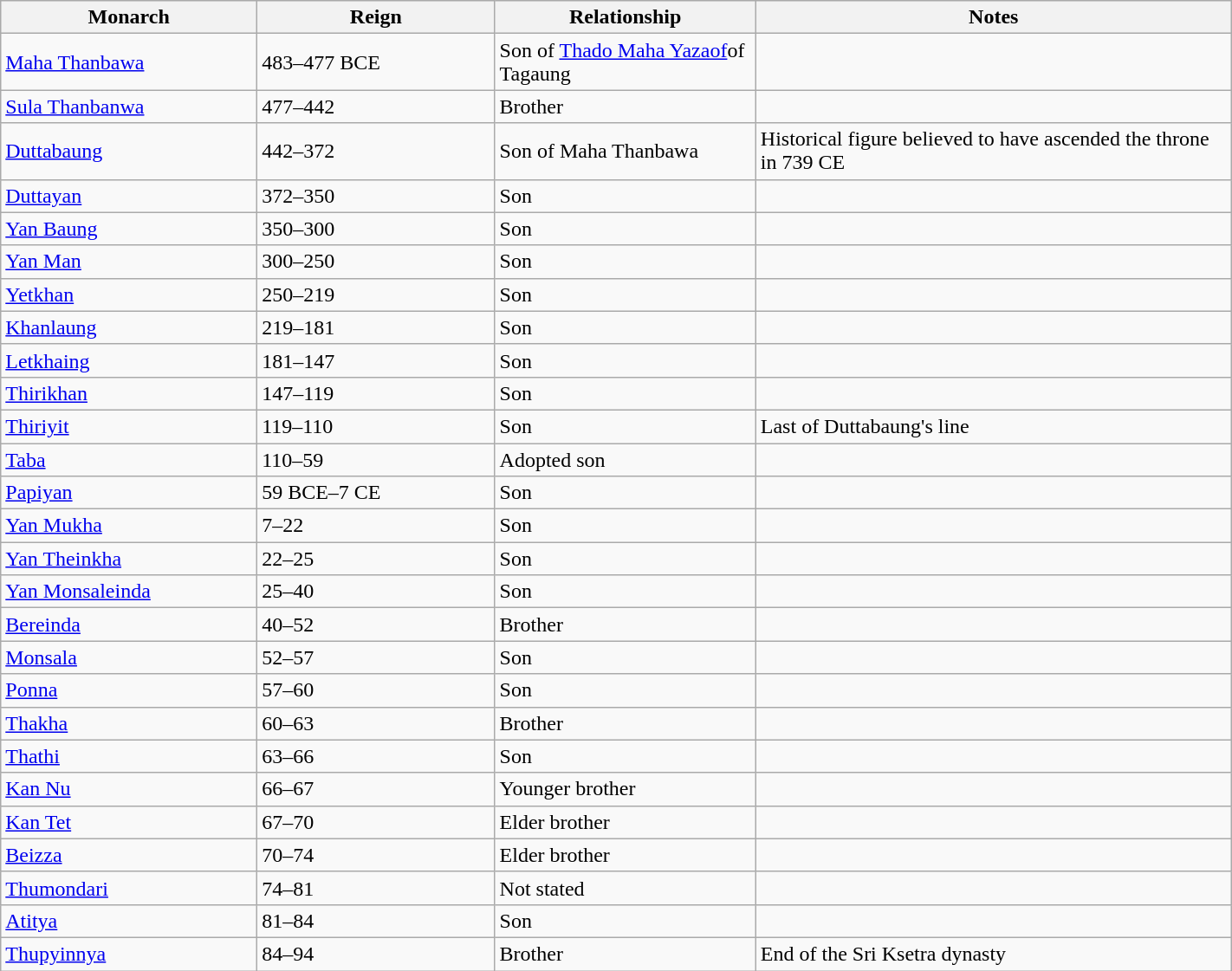<table width=75% class="wikitable">
<tr>
<th width=8%>Monarch</th>
<th width=8%>Reign</th>
<th width=8%>Relationship</th>
<th width=16%>Notes</th>
</tr>
<tr>
<td><a href='#'>Maha Thanbawa</a></td>
<td>483–477 BCE</td>
<td>Son of <a href='#'>Thado Maha Yazaof</a>of Tagaung</td>
<td></td>
</tr>
<tr>
<td><a href='#'>Sula Thanbanwa</a></td>
<td>477–442</td>
<td>Brother</td>
<td></td>
</tr>
<tr>
<td><a href='#'>Duttabaung</a></td>
<td>442–372</td>
<td>Son of Maha Thanbawa</td>
<td>Historical figure believed to have ascended the throne in 739 CE</td>
</tr>
<tr>
<td><a href='#'>Duttayan</a></td>
<td>372–350</td>
<td>Son</td>
<td></td>
</tr>
<tr>
<td><a href='#'>Yan Baung</a></td>
<td>350–300</td>
<td>Son</td>
<td></td>
</tr>
<tr>
<td><a href='#'>Yan Man</a></td>
<td>300–250</td>
<td>Son</td>
<td></td>
</tr>
<tr>
<td><a href='#'>Yetkhan</a></td>
<td>250–219</td>
<td>Son</td>
<td></td>
</tr>
<tr>
<td><a href='#'>Khanlaung</a></td>
<td>219–181</td>
<td>Son</td>
<td></td>
</tr>
<tr>
<td><a href='#'>Letkhaing</a></td>
<td>181–147</td>
<td>Son</td>
<td></td>
</tr>
<tr>
<td><a href='#'>Thirikhan</a></td>
<td>147–119</td>
<td>Son</td>
<td></td>
</tr>
<tr>
<td><a href='#'>Thiriyit</a></td>
<td>119–110</td>
<td>Son</td>
<td>Last of Duttabaung's line</td>
</tr>
<tr>
<td><a href='#'>Taba</a></td>
<td>110–59</td>
<td>Adopted son</td>
<td></td>
</tr>
<tr>
<td><a href='#'>Papiyan</a></td>
<td>59 BCE–7 CE</td>
<td>Son</td>
<td></td>
</tr>
<tr>
<td><a href='#'>Yan Mukha</a></td>
<td>7–22</td>
<td>Son</td>
<td></td>
</tr>
<tr>
<td><a href='#'>Yan Theinkha</a></td>
<td>22–25</td>
<td>Son</td>
<td></td>
</tr>
<tr>
<td><a href='#'>Yan Monsaleinda</a></td>
<td>25–40</td>
<td>Son</td>
<td></td>
</tr>
<tr>
<td><a href='#'>Bereinda</a></td>
<td>40–52</td>
<td>Brother</td>
<td></td>
</tr>
<tr>
<td><a href='#'>Monsala</a></td>
<td>52–57</td>
<td>Son</td>
<td></td>
</tr>
<tr>
<td><a href='#'>Ponna</a></td>
<td>57–60</td>
<td>Son</td>
<td></td>
</tr>
<tr>
<td><a href='#'>Thakha</a></td>
<td>60–63</td>
<td>Brother</td>
<td></td>
</tr>
<tr>
<td><a href='#'>Thathi</a></td>
<td>63–66</td>
<td>Son</td>
<td></td>
</tr>
<tr>
<td><a href='#'>Kan Nu</a></td>
<td>66–67</td>
<td>Younger brother</td>
<td></td>
</tr>
<tr>
<td><a href='#'>Kan Tet</a></td>
<td>67–70</td>
<td>Elder brother</td>
<td></td>
</tr>
<tr>
<td><a href='#'>Beizza</a></td>
<td>70–74</td>
<td>Elder brother</td>
<td></td>
</tr>
<tr>
<td><a href='#'>Thumondari</a></td>
<td>74–81</td>
<td>Not stated</td>
<td></td>
</tr>
<tr>
<td><a href='#'>Atitya</a></td>
<td>81–84</td>
<td>Son</td>
<td></td>
</tr>
<tr>
<td><a href='#'>Thupyinnya</a></td>
<td>84–94</td>
<td>Brother</td>
<td>End of the Sri Ksetra dynasty</td>
</tr>
</table>
